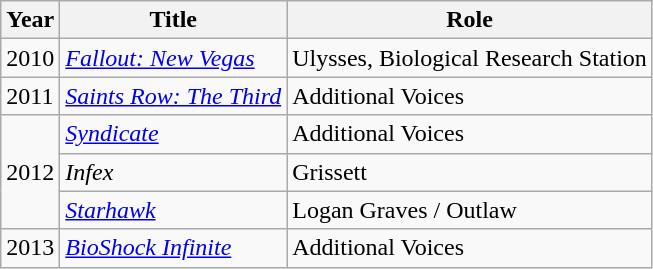<table class="wikitable">
<tr>
<th>Year</th>
<th>Title</th>
<th>Role</th>
</tr>
<tr>
<td>2010</td>
<td><em><a href='#'>Fallout: New Vegas</a></em></td>
<td>Ulysses, Biological Research Station</td>
</tr>
<tr>
<td>2011</td>
<td><em><a href='#'>Saints Row: The Third</a></em></td>
<td>Additional Voices</td>
</tr>
<tr>
<td rowspan="3">2012</td>
<td><em><a href='#'>Syndicate</a></em></td>
<td>Additional Voices</td>
</tr>
<tr>
<td><em>Infex</em></td>
<td>Grissett</td>
</tr>
<tr>
<td><em><a href='#'>Starhawk</a></em></td>
<td>Logan Graves / Outlaw</td>
</tr>
<tr>
<td>2013</td>
<td><em><a href='#'>BioShock Infinite</a></em></td>
<td>Additional Voices</td>
</tr>
</table>
